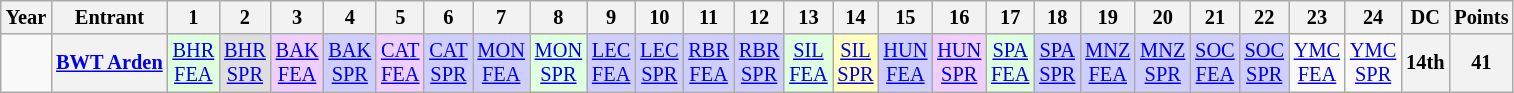<table class="wikitable" style="text-align:center; font-size:85%">
<tr>
<th>Year</th>
<th>Entrant</th>
<th>1</th>
<th>2</th>
<th>3</th>
<th>4</th>
<th>5</th>
<th>6</th>
<th>7</th>
<th>8</th>
<th>9</th>
<th>10</th>
<th>11</th>
<th>12</th>
<th>13</th>
<th>14</th>
<th>15</th>
<th>16</th>
<th>17</th>
<th>18</th>
<th>19</th>
<th>20</th>
<th>21</th>
<th>22</th>
<th>23</th>
<th>24</th>
<th>DC</th>
<th>Points</th>
</tr>
<tr>
<td></td>
<th nowrap><a href='#'>BWT Arden</a></th>
<td style="background:#DFFFDF;"><a href='#'>BHR<br>FEA</a><br></td>
<td style="background:#DFDFDF;"><a href='#'>BHR<br>SPR</a><br></td>
<td style="background:#EFCFFF;"><a href='#'>BAK<br>FEA</a><br></td>
<td style="background:#CFCFFF;"><a href='#'>BAK<br>SPR</a><br></td>
<td style="background:#EFCFFF;"><a href='#'>CAT<br>FEA</a><br></td>
<td style="background:#CFCFFF;"><a href='#'>CAT<br>SPR</a><br></td>
<td style="background:#CFCFFF;"><a href='#'>MON<br>FEA</a><br></td>
<td style="background:#DFFFDF;"><a href='#'>MON<br>SPR</a><br></td>
<td style="background:#CFCFFF;"><a href='#'>LEC<br>FEA</a><br></td>
<td style="background:#CFCFFF;"><a href='#'>LEC<br>SPR</a><br></td>
<td style="background:#CFCFFF;"><a href='#'>RBR<br>FEA</a><br></td>
<td style="background:#CFCFFF;"><a href='#'>RBR<br>SPR</a><br></td>
<td style="background:#DFFFDF;"><a href='#'>SIL<br>FEA</a><br></td>
<td style="background:#FFFFBF;"><a href='#'>SIL<br>SPR</a><br></td>
<td style="background:#CFCFFF;"><a href='#'>HUN<br>FEA</a><br></td>
<td style="background:#EFCFFF;"><a href='#'>HUN<br>SPR</a><br></td>
<td style="background:#DFFFDF;"><a href='#'>SPA<br>FEA</a><br></td>
<td style="background:#CFCFFF;"><a href='#'>SPA<br>SPR</a><br></td>
<td style="background:#CFCFFF;"><a href='#'>MNZ<br>FEA</a><br></td>
<td style="background:#CFCFFF;"><a href='#'>MNZ<br>SPR</a><br></td>
<td style="background:#CFCFFF;"><a href='#'>SOC<br>FEA</a><br></td>
<td style="background:#CFCFFF;"><a href='#'>SOC<br>SPR</a><br></td>
<td><a href='#'>YMC<br>FEA</a></td>
<td><a href='#'>YMC<br>SPR</a></td>
<th>14th</th>
<th>41</th>
</tr>
</table>
